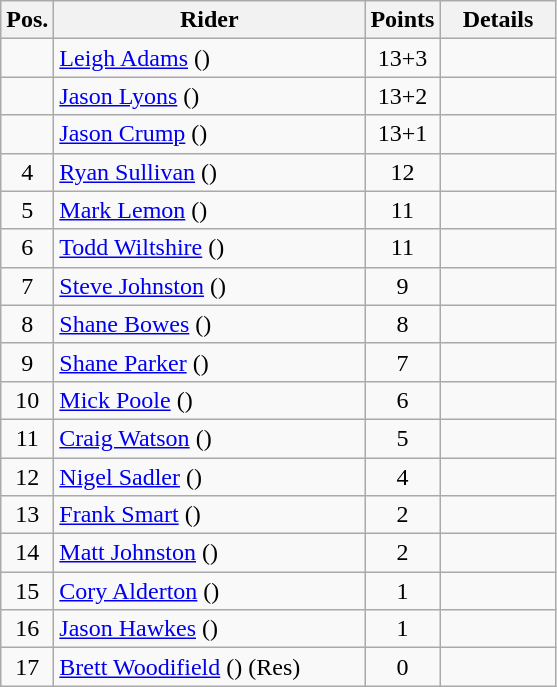<table class=wikitable>
<tr>
<th width=25px>Pos.</th>
<th width=200px>Rider</th>
<th width=40px>Points</th>
<th width=70px>Details</th>
</tr>
<tr align=center >
<td></td>
<td align=left><a href='#'>Leigh Adams</a> ()</td>
<td>13+3</td>
<td></td>
</tr>
<tr align=center >
<td></td>
<td align=left><a href='#'>Jason Lyons</a> ()</td>
<td>13+2</td>
<td></td>
</tr>
<tr align=center >
<td></td>
<td align=left><a href='#'>Jason Crump</a> ()</td>
<td>13+1</td>
<td></td>
</tr>
<tr align=center>
<td>4</td>
<td align=left><a href='#'>Ryan Sullivan</a> ()</td>
<td>12</td>
<td></td>
</tr>
<tr align=center>
<td>5</td>
<td align=left><a href='#'>Mark Lemon</a> ()</td>
<td>11</td>
<td></td>
</tr>
<tr align=center>
<td>6</td>
<td align=left><a href='#'>Todd Wiltshire</a> ()</td>
<td>11</td>
<td></td>
</tr>
<tr align=center>
<td>7</td>
<td align=left><a href='#'>Steve Johnston</a> ()</td>
<td>9</td>
<td></td>
</tr>
<tr align=center>
<td>8</td>
<td align=left><a href='#'>Shane Bowes</a> ()</td>
<td>8</td>
<td></td>
</tr>
<tr align=center>
<td>9</td>
<td align=left><a href='#'>Shane Parker</a> ()</td>
<td>7</td>
<td></td>
</tr>
<tr align=center>
<td>10</td>
<td align=left><a href='#'>Mick Poole</a> ()</td>
<td>6</td>
<td></td>
</tr>
<tr align=center>
<td>11</td>
<td align=left><a href='#'>Craig Watson</a> ()</td>
<td>5</td>
<td></td>
</tr>
<tr align=center>
<td>12</td>
<td align=left><a href='#'>Nigel Sadler</a> ()</td>
<td>4</td>
<td></td>
</tr>
<tr align=center>
<td>13</td>
<td align=left><a href='#'>Frank Smart</a> ()</td>
<td>2</td>
<td></td>
</tr>
<tr align=center>
<td>14</td>
<td align=left><a href='#'>Matt Johnston</a> ()</td>
<td>2</td>
<td></td>
</tr>
<tr align=center>
<td>15</td>
<td align=left><a href='#'>Cory Alderton</a> ()</td>
<td>1</td>
<td></td>
</tr>
<tr align=center>
<td>16</td>
<td align=left><a href='#'>Jason Hawkes</a> ()</td>
<td>1</td>
<td></td>
</tr>
<tr align=center>
<td>17</td>
<td align=left><a href='#'>Brett Woodifield</a> () (Res)</td>
<td>0</td>
<td></td>
</tr>
</table>
